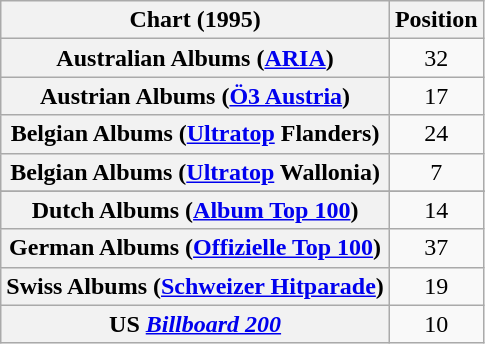<table class="wikitable sortable plainrowheaders">
<tr>
<th>Chart (1995)</th>
<th>Position</th>
</tr>
<tr>
<th scope=row>Australian Albums (<a href='#'>ARIA</a>)</th>
<td align="center">32</td>
</tr>
<tr>
<th scope=row>Austrian Albums (<a href='#'>Ö3 Austria</a>)</th>
<td align="center">17</td>
</tr>
<tr>
<th scope=row>Belgian Albums (<a href='#'>Ultratop</a> Flanders)</th>
<td align="center">24</td>
</tr>
<tr>
<th scope=row>Belgian Albums (<a href='#'>Ultratop</a> Wallonia)</th>
<td align="center">7</td>
</tr>
<tr>
</tr>
<tr>
<th scope=row>Dutch Albums (<a href='#'>Album Top 100</a>)</th>
<td align="center">14</td>
</tr>
<tr>
<th scope=row>German Albums (<a href='#'>Offizielle Top 100</a>)</th>
<td align="center">37</td>
</tr>
<tr>
<th scope=row>Swiss Albums (<a href='#'>Schweizer Hitparade</a>)</th>
<td align="center">19</td>
</tr>
<tr>
<th scope=row>US <em><a href='#'>Billboard 200</a></em></th>
<td align="center">10</td>
</tr>
</table>
